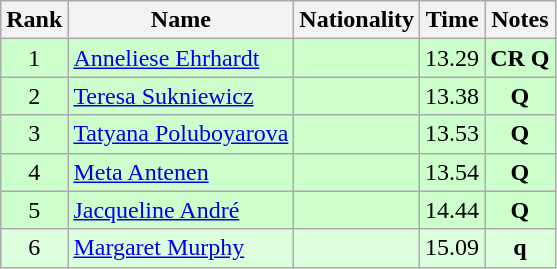<table class="wikitable sortable" style="text-align:center">
<tr>
<th>Rank</th>
<th>Name</th>
<th>Nationality</th>
<th>Time</th>
<th>Notes</th>
</tr>
<tr bgcolor=ccffcc>
<td>1</td>
<td align=left><a href='#'>Anneliese Ehrhardt</a></td>
<td align=left></td>
<td>13.29</td>
<td><strong>CR Q</strong></td>
</tr>
<tr bgcolor=ccffcc>
<td>2</td>
<td align=left><a href='#'>Teresa Sukniewicz</a></td>
<td align=left></td>
<td>13.38</td>
<td><strong>Q</strong></td>
</tr>
<tr bgcolor=ccffcc>
<td>3</td>
<td align=left><a href='#'>Tatyana Poluboyarova</a></td>
<td align=left></td>
<td>13.53</td>
<td><strong>Q</strong></td>
</tr>
<tr bgcolor=ccffcc>
<td>4</td>
<td align=left><a href='#'>Meta Antenen</a></td>
<td align=left></td>
<td>13.54</td>
<td><strong>Q</strong></td>
</tr>
<tr bgcolor=ccffcc>
<td>5</td>
<td align=left><a href='#'>Jacqueline André</a></td>
<td align=left></td>
<td>14.44</td>
<td><strong>Q</strong></td>
</tr>
<tr bgcolor=ddffdd>
<td>6</td>
<td align=left><a href='#'>Margaret Murphy</a></td>
<td align=left></td>
<td>15.09</td>
<td><strong>q</strong></td>
</tr>
</table>
